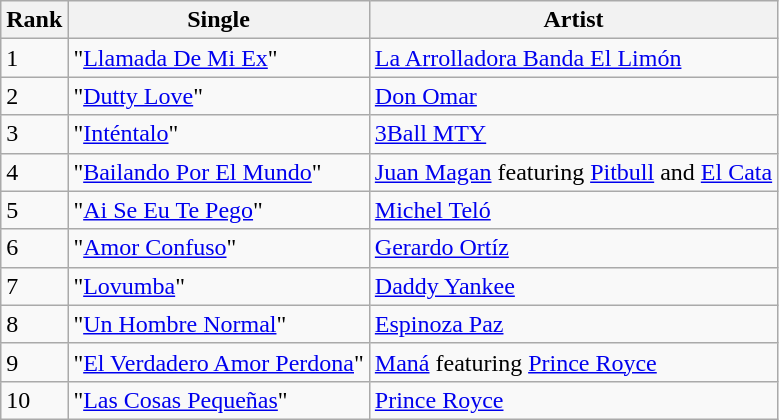<table class="wikitable sortable">
<tr>
<th>Rank</th>
<th>Single</th>
<th>Artist</th>
</tr>
<tr>
<td>1</td>
<td>"<a href='#'>Llamada De Mi Ex</a>"</td>
<td><a href='#'>La Arrolladora Banda El Limón</a></td>
</tr>
<tr>
<td>2</td>
<td>"<a href='#'>Dutty Love</a>"</td>
<td><a href='#'>Don Omar</a></td>
</tr>
<tr>
<td>3</td>
<td>"<a href='#'>Inténtalo</a>"</td>
<td><a href='#'>3Ball MTY</a></td>
</tr>
<tr>
<td>4</td>
<td>"<a href='#'>Bailando Por El Mundo</a>"</td>
<td><a href='#'>Juan Magan</a> featuring <a href='#'>Pitbull</a> and <a href='#'>El Cata</a></td>
</tr>
<tr>
<td>5</td>
<td>"<a href='#'>Ai Se Eu Te Pego</a>"</td>
<td><a href='#'>Michel Teló</a></td>
</tr>
<tr>
<td>6</td>
<td>"<a href='#'>Amor Confuso</a>"</td>
<td><a href='#'>Gerardo Ortíz</a></td>
</tr>
<tr>
<td>7</td>
<td>"<a href='#'>Lovumba</a>"</td>
<td><a href='#'>Daddy Yankee</a></td>
</tr>
<tr>
<td>8</td>
<td>"<a href='#'>Un Hombre Normal</a>"</td>
<td><a href='#'>Espinoza Paz</a></td>
</tr>
<tr>
<td>9</td>
<td>"<a href='#'>El Verdadero Amor Perdona</a>"</td>
<td><a href='#'>Maná</a> featuring <a href='#'>Prince Royce</a></td>
</tr>
<tr>
<td>10</td>
<td>"<a href='#'>Las Cosas Pequeñas</a>"</td>
<td><a href='#'>Prince Royce</a></td>
</tr>
</table>
